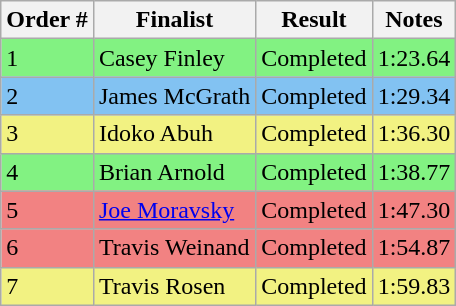<table class="wikitable sortable">
<tr>
<th>Order #</th>
<th>Finalist</th>
<th>Result</th>
<th>Notes</th>
</tr>
<tr style="background-color:#82f282">
<td>1</td>
<td>Casey Finley</td>
<td>Completed</td>
<td>1:23.64</td>
</tr>
<tr style="background-color:#82c2f2">
<td>2</td>
<td>James McGrath</td>
<td>Completed</td>
<td>1:29.34</td>
</tr>
<tr style="background-color:#f2f282">
<td>3</td>
<td>Idoko Abuh</td>
<td>Completed</td>
<td>1:36.30</td>
</tr>
<tr style="background-color:#82f282">
<td>4</td>
<td>Brian Arnold</td>
<td>Completed</td>
<td>1:38.77</td>
</tr>
<tr style="background-color:#f28282">
<td>5</td>
<td><a href='#'>Joe Moravsky</a></td>
<td>Completed</td>
<td>1:47.30</td>
</tr>
<tr style="background-color:#f28282">
<td>6</td>
<td>Travis Weinand</td>
<td>Completed</td>
<td>1:54.87</td>
</tr>
<tr style="background-color:#f2f282">
<td>7</td>
<td>Travis Rosen</td>
<td>Completed</td>
<td>1:59.83</td>
</tr>
</table>
